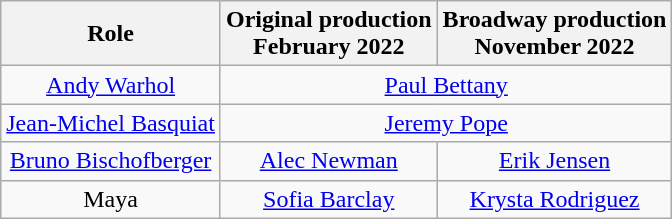<table class="wikitable">
<tr>
<th>Role</th>
<th>Original production<br>February 2022</th>
<th>Broadway production<br>November 2022</th>
</tr>
<tr>
<td align="center"><a href='#'>Andy Warhol</a></td>
<td align="center", colspan=2><a href='#'>Paul Bettany</a></td>
</tr>
<tr>
<td align="center"><a href='#'>Jean-Michel Basquiat</a></td>
<td align="center", colspan=2><a href='#'>Jeremy Pope</a></td>
</tr>
<tr>
<td align="center"><a href='#'>Bruno Bischofberger</a></td>
<td align="center"><a href='#'>Alec Newman</a></td>
<td align="center"><a href='#'>Erik Jensen</a></td>
</tr>
<tr>
<td align="center">Maya</td>
<td align="center"><a href='#'>Sofia Barclay</a></td>
<td align="center"><a href='#'>Krysta Rodriguez</a></td>
</tr>
</table>
